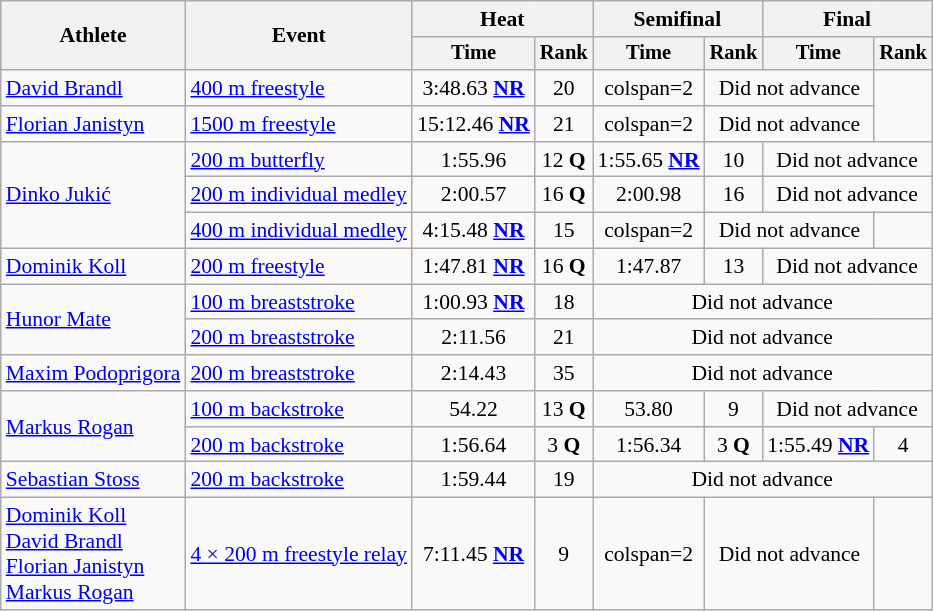<table class=wikitable style="font-size:90%">
<tr>
<th rowspan="2">Athlete</th>
<th rowspan="2">Event</th>
<th colspan="2">Heat</th>
<th colspan="2">Semifinal</th>
<th colspan="2">Final</th>
</tr>
<tr style="font-size:95%">
<th>Time</th>
<th>Rank</th>
<th>Time</th>
<th>Rank</th>
<th>Time</th>
<th>Rank</th>
</tr>
<tr align=center>
<td align=left><a href='#'>David Brandl</a></td>
<td align=left><a href='#'>400 m freestyle</a></td>
<td>3:48.63 <strong><a href='#'>NR</a></strong></td>
<td>20</td>
<td>colspan=2 </td>
<td colspan=2>Did not advance</td>
</tr>
<tr align=center>
<td align=left><a href='#'>Florian Janistyn</a></td>
<td align=left><a href='#'>1500 m freestyle</a></td>
<td>15:12.46 <strong><a href='#'>NR</a></strong></td>
<td>21</td>
<td>colspan=2 </td>
<td colspan=2>Did not advance</td>
</tr>
<tr align=center>
<td align=left rowspan=3><a href='#'>Dinko Jukić</a></td>
<td align=left><a href='#'>200 m butterfly</a></td>
<td>1:55.96</td>
<td>12 <strong>Q</strong></td>
<td>1:55.65 <strong><a href='#'>NR</a></strong></td>
<td>10</td>
<td colspan=2>Did not advance</td>
</tr>
<tr align=center>
<td align=left><a href='#'>200 m individual medley</a></td>
<td>2:00.57</td>
<td>16 <strong>Q</strong></td>
<td>2:00.98</td>
<td>16</td>
<td colspan=2>Did not advance</td>
</tr>
<tr align=center>
<td align=left><a href='#'>400 m individual medley</a></td>
<td>4:15.48 <strong><a href='#'>NR</a></strong></td>
<td>15</td>
<td>colspan=2 </td>
<td colspan=2>Did not advance</td>
</tr>
<tr align=center>
<td align=left><a href='#'>Dominik Koll</a></td>
<td align=left><a href='#'>200 m freestyle</a></td>
<td>1:47.81 <strong><a href='#'>NR</a></strong></td>
<td>16 <strong>Q</strong></td>
<td>1:47.87</td>
<td>13</td>
<td colspan=2>Did not advance</td>
</tr>
<tr align=center>
<td align=left rowspan=2><a href='#'>Hunor Mate</a></td>
<td align=left><a href='#'>100 m breaststroke</a></td>
<td>1:00.93 <strong><a href='#'>NR</a></strong></td>
<td>18</td>
<td colspan=4>Did not advance</td>
</tr>
<tr align=center>
<td align=left><a href='#'>200 m breaststroke</a></td>
<td>2:11.56</td>
<td>21</td>
<td colspan=4>Did not advance</td>
</tr>
<tr align=center>
<td align=left><a href='#'>Maxim Podoprigora</a></td>
<td align=left><a href='#'>200 m breaststroke</a></td>
<td>2:14.43</td>
<td>35</td>
<td colspan=4>Did not advance</td>
</tr>
<tr align=center>
<td align=left rowspan=2><a href='#'>Markus Rogan</a></td>
<td align=left><a href='#'>100 m backstroke</a></td>
<td>54.22</td>
<td>13 <strong>Q</strong></td>
<td>53.80</td>
<td>9</td>
<td colspan=2>Did not advance</td>
</tr>
<tr align=center>
<td align=left><a href='#'>200 m backstroke</a></td>
<td>1:56.64</td>
<td>3 <strong>Q</strong></td>
<td>1:56.34</td>
<td>3 <strong>Q</strong></td>
<td>1:55.49 <strong><a href='#'>NR</a></strong></td>
<td>4</td>
</tr>
<tr align=center>
<td align=left><a href='#'>Sebastian Stoss</a></td>
<td align=left><a href='#'>200 m backstroke</a></td>
<td>1:59.44</td>
<td>19</td>
<td colspan=4>Did not advance</td>
</tr>
<tr align=center>
<td align=left><a href='#'>Dominik Koll</a><br><a href='#'>David Brandl</a><br><a href='#'>Florian Janistyn</a><br><a href='#'>Markus Rogan</a></td>
<td align=left><a href='#'>4 × 200 m freestyle relay</a></td>
<td>7:11.45 <strong><a href='#'>NR</a></strong></td>
<td>9</td>
<td>colspan=2 </td>
<td colspan=2>Did not advance</td>
</tr>
</table>
